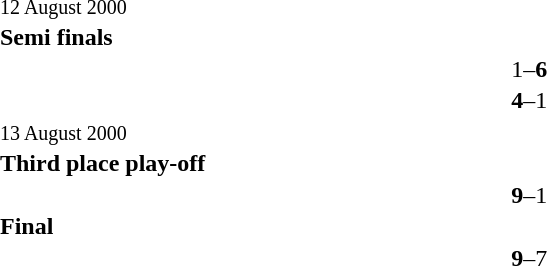<table width=100% cellspacing=1>
<tr>
<th width=22%></th>
<th width=12%></th>
<th></th>
</tr>
<tr>
<td><small>12 August 2000</small></td>
</tr>
<tr>
<td><strong>Semi finals</strong></td>
</tr>
<tr>
<td align=right></td>
<td align=center>1–<strong>6</strong></td>
<td><strong></strong></td>
</tr>
<tr>
<td align=right><strong></strong></td>
<td align=center><strong>4</strong>–1</td>
<td></td>
</tr>
<tr>
<td><small>13 August 2000</small></td>
</tr>
<tr>
<td><strong>Third place play-off</strong></td>
</tr>
<tr>
<td align=right><strong></strong></td>
<td align=center><strong>9</strong>–1</td>
<td></td>
</tr>
<tr>
<td><strong>Final</strong></td>
</tr>
<tr>
<td align=right><strong></strong></td>
<td align=center><strong>9</strong>–7</td>
<td></td>
</tr>
</table>
